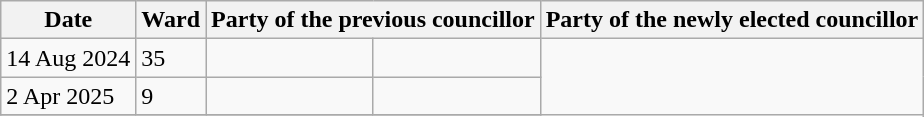<table class="wikitable">
<tr>
<th>Date</th>
<th>Ward</th>
<th colspan=2>Party of the previous councillor</th>
<th colspan=2>Party of the newly elected councillor</th>
</tr>
<tr>
<td>14 Aug 2024</td>
<td>35</td>
<td></td>
<td></td>
</tr>
<tr>
<td>2 Apr 2025</td>
<td>9</td>
<td></td>
<td></td>
</tr>
<tr>
</tr>
</table>
